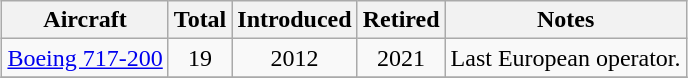<table class="wikitable" style="text-align:center; margin:1em auto;">
<tr>
<th>Aircraft</th>
<th>Total</th>
<th>Introduced</th>
<th>Retired</th>
<th>Notes</th>
</tr>
<tr>
<td><a href='#'>Boeing 717-200</a></td>
<td>19</td>
<td>2012</td>
<td>2021</td>
<td>Last European operator.</td>
</tr>
<tr>
</tr>
</table>
